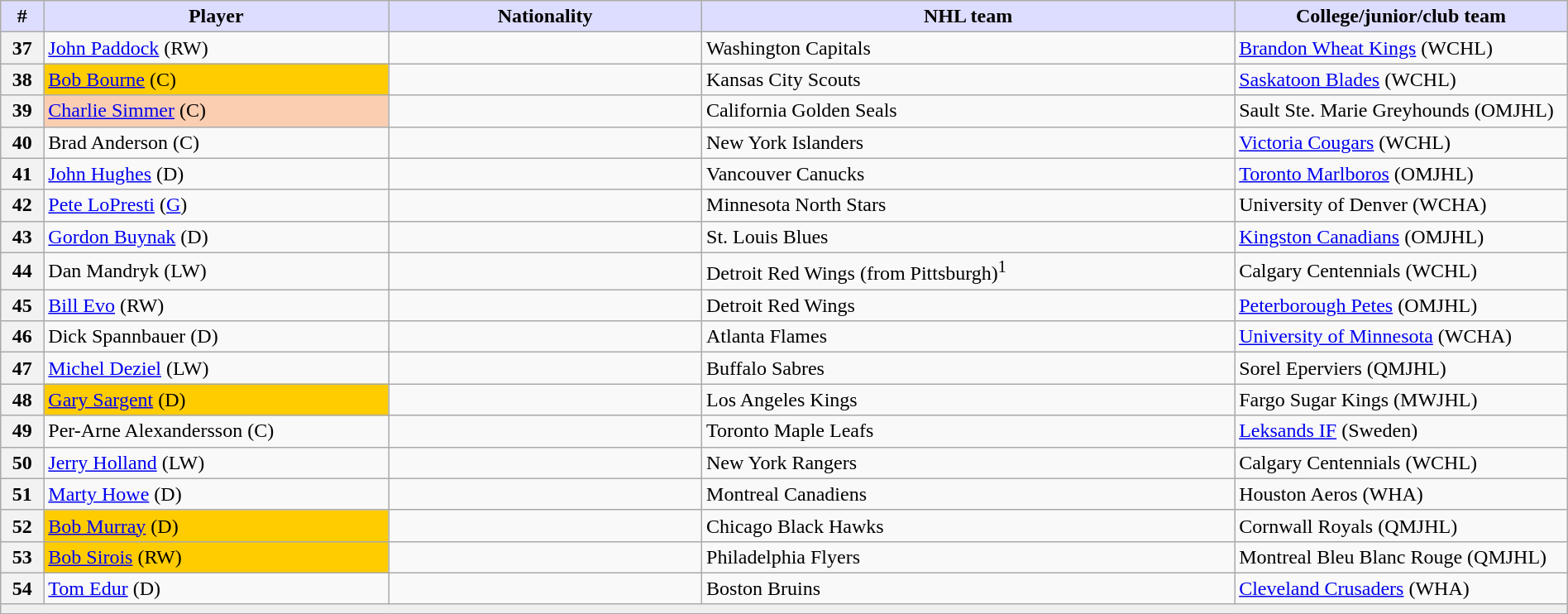<table class="wikitable" style="width: 100%">
<tr>
<th style="background:#ddf; width:2.75%;">#</th>
<th style="background:#ddf; width:22.0%;">Player</th>
<th style="background:#ddf; width:20.0%;">Nationality</th>
<th style="background:#ddf; width:34.0%;">NHL team</th>
<th style="background:#ddf; width:100.0%;">College/junior/club team</th>
</tr>
<tr>
<th>37</th>
<td><a href='#'>John Paddock</a> (RW)</td>
<td></td>
<td>Washington Capitals</td>
<td><a href='#'>Brandon Wheat Kings</a> (WCHL)</td>
</tr>
<tr>
<th>38</th>
<td style="background:#FFCC00"><a href='#'>Bob Bourne</a> (C)</td>
<td></td>
<td>Kansas City Scouts</td>
<td><a href='#'>Saskatoon Blades</a> (WCHL)</td>
</tr>
<tr>
<th>39</th>
<td style="background:#FBCEB1"><a href='#'>Charlie Simmer</a> (C)</td>
<td></td>
<td>California Golden Seals</td>
<td>Sault Ste. Marie Greyhounds (OMJHL)</td>
</tr>
<tr>
<th>40</th>
<td>Brad Anderson (C)</td>
<td></td>
<td>New York Islanders</td>
<td><a href='#'>Victoria Cougars</a> (WCHL)</td>
</tr>
<tr>
<th>41</th>
<td><a href='#'>John Hughes</a> (D)</td>
<td></td>
<td>Vancouver Canucks</td>
<td><a href='#'>Toronto Marlboros</a> (OMJHL)</td>
</tr>
<tr>
<th>42</th>
<td><a href='#'>Pete LoPresti</a> (<a href='#'>G</a>)</td>
<td></td>
<td>Minnesota North Stars</td>
<td>University of Denver (WCHA)</td>
</tr>
<tr>
<th>43</th>
<td><a href='#'>Gordon Buynak</a> (D)</td>
<td></td>
<td>St. Louis Blues</td>
<td><a href='#'>Kingston Canadians</a> (OMJHL)</td>
</tr>
<tr>
<th>44</th>
<td>Dan Mandryk (LW)</td>
<td></td>
<td>Detroit Red Wings (from Pittsburgh)<sup>1</sup></td>
<td>Calgary Centennials (WCHL)</td>
</tr>
<tr>
<th>45</th>
<td><a href='#'>Bill Evo</a> (RW)</td>
<td></td>
<td>Detroit Red Wings</td>
<td><a href='#'>Peterborough Petes</a> (OMJHL)</td>
</tr>
<tr>
<th>46</th>
<td>Dick Spannbauer (D)</td>
<td></td>
<td>Atlanta Flames</td>
<td><a href='#'>University of Minnesota</a> (WCHA)</td>
</tr>
<tr>
<th>47</th>
<td><a href='#'>Michel Deziel</a> (LW)</td>
<td></td>
<td>Buffalo Sabres</td>
<td>Sorel Eperviers (QMJHL)</td>
</tr>
<tr>
<th>48</th>
<td style="background:#FFCC00"><a href='#'>Gary Sargent</a> (D)</td>
<td></td>
<td>Los Angeles Kings</td>
<td>Fargo Sugar Kings (MWJHL)</td>
</tr>
<tr>
<th>49</th>
<td>Per-Arne Alexandersson (C)</td>
<td></td>
<td>Toronto Maple Leafs</td>
<td><a href='#'>Leksands IF</a> (Sweden)</td>
</tr>
<tr>
<th>50</th>
<td><a href='#'>Jerry Holland</a> (LW)</td>
<td></td>
<td>New York Rangers</td>
<td>Calgary Centennials (WCHL)</td>
</tr>
<tr>
<th>51</th>
<td><a href='#'>Marty Howe</a> (D)</td>
<td></td>
<td>Montreal Canadiens</td>
<td>Houston Aeros (WHA)</td>
</tr>
<tr>
<th>52</th>
<td style="background:#FFCC00"><a href='#'>Bob Murray</a> (D)</td>
<td></td>
<td>Chicago Black Hawks</td>
<td>Cornwall Royals (QMJHL)</td>
</tr>
<tr>
<th>53</th>
<td style="background:#FFCC00"><a href='#'>Bob Sirois</a> (RW)</td>
<td></td>
<td>Philadelphia Flyers</td>
<td>Montreal Bleu Blanc Rouge (QMJHL)</td>
</tr>
<tr>
<th>54</th>
<td><a href='#'>Tom Edur</a> (D)</td>
<td></td>
<td>Boston Bruins</td>
<td><a href='#'>Cleveland Crusaders</a> (WHA)</td>
</tr>
<tr>
<td style="text-align:center; background:#efefef" colspan="6"></td>
</tr>
</table>
